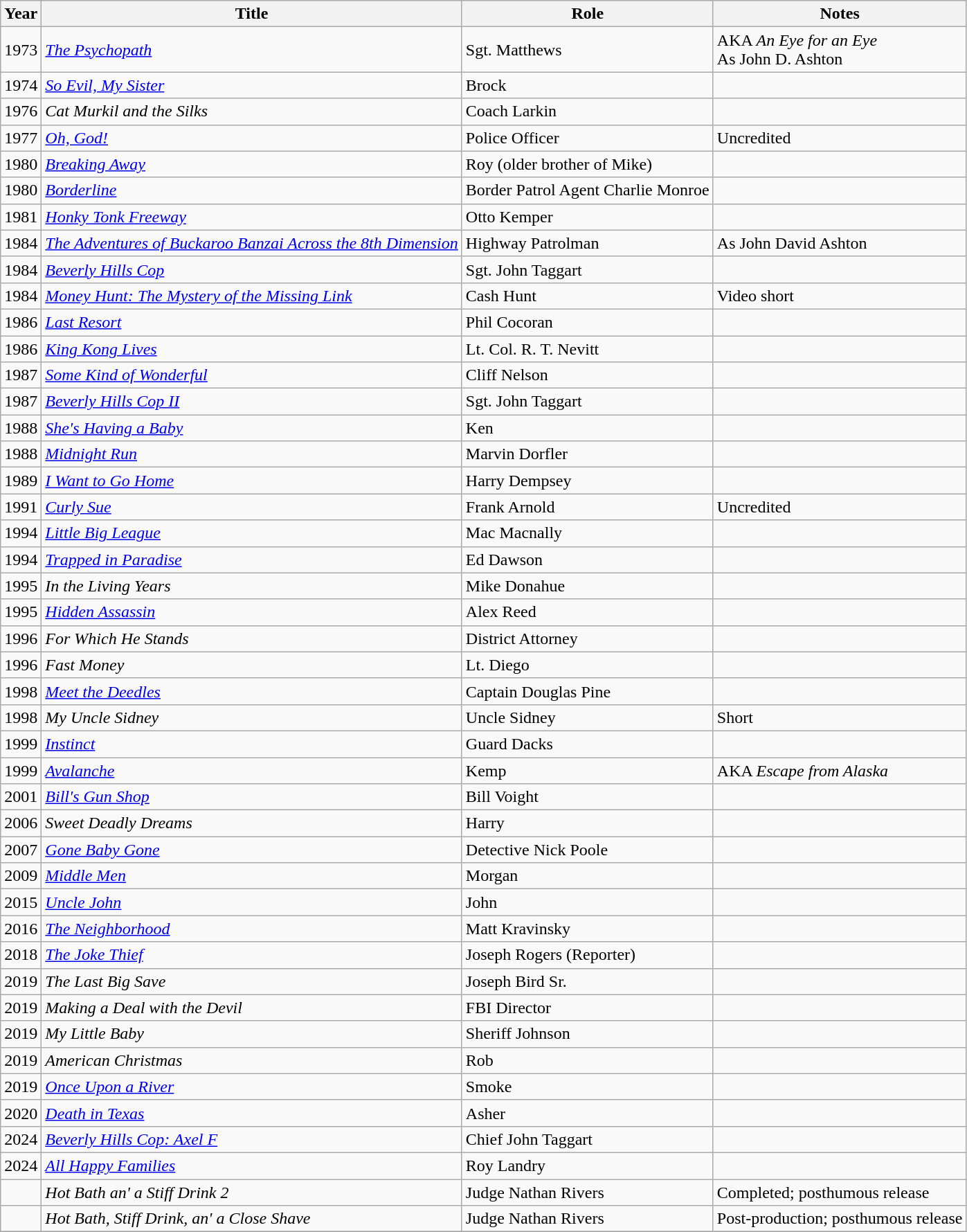<table class="wikitable sortable">
<tr>
<th>Year</th>
<th>Title</th>
<th>Role</th>
<th>Notes</th>
</tr>
<tr>
<td>1973</td>
<td><em><a href='#'>The Psychopath</a></em></td>
<td>Sgt. Matthews</td>
<td>AKA <em>An Eye for an Eye</em><br>As John D. Ashton</td>
</tr>
<tr>
<td>1974</td>
<td><em><a href='#'>So Evil, My Sister</a></em></td>
<td>Brock</td>
<td></td>
</tr>
<tr>
<td>1976</td>
<td><em>Cat Murkil and the Silks</em></td>
<td>Coach Larkin</td>
<td></td>
</tr>
<tr>
<td>1977</td>
<td><em><a href='#'>Oh, God!</a></em></td>
<td>Police Officer</td>
<td>Uncredited</td>
</tr>
<tr>
<td>1980</td>
<td><em><a href='#'>Breaking Away</a></em></td>
<td>Roy (older brother of Mike)</td>
<td></td>
</tr>
<tr>
<td>1980</td>
<td><em><a href='#'>Borderline</a></em></td>
<td>Border Patrol Agent Charlie Monroe</td>
<td></td>
</tr>
<tr>
<td>1981</td>
<td><em><a href='#'>Honky Tonk Freeway</a></em></td>
<td>Otto Kemper</td>
<td></td>
</tr>
<tr>
<td>1984</td>
<td><em><a href='#'>The Adventures of Buckaroo Banzai Across the 8th Dimension</a></em></td>
<td>Highway Patrolman</td>
<td>As John David Ashton</td>
</tr>
<tr>
<td>1984</td>
<td><em><a href='#'>Beverly Hills Cop</a></em></td>
<td>Sgt. John Taggart</td>
<td></td>
</tr>
<tr>
<td>1984</td>
<td><em><a href='#'>Money Hunt: The Mystery of the Missing Link</a></em></td>
<td>Cash Hunt</td>
<td>Video short</td>
</tr>
<tr>
<td>1986</td>
<td><em><a href='#'>Last Resort</a></em></td>
<td>Phil Cocoran</td>
<td></td>
</tr>
<tr>
<td>1986</td>
<td><em><a href='#'>King Kong Lives</a></em></td>
<td>Lt. Col. R. T. Nevitt</td>
<td></td>
</tr>
<tr>
<td>1987</td>
<td><em><a href='#'>Some Kind of Wonderful</a></em></td>
<td>Cliff Nelson</td>
<td></td>
</tr>
<tr>
<td>1987</td>
<td><em><a href='#'>Beverly Hills Cop II</a></em></td>
<td>Sgt. John Taggart</td>
<td></td>
</tr>
<tr>
<td>1988</td>
<td><em><a href='#'>She's Having a Baby</a></em></td>
<td>Ken</td>
<td></td>
</tr>
<tr>
<td>1988</td>
<td><em><a href='#'>Midnight Run</a></em></td>
<td>Marvin Dorfler</td>
<td></td>
</tr>
<tr>
<td>1989</td>
<td><em><a href='#'>I Want to Go Home</a></em></td>
<td>Harry Dempsey</td>
<td></td>
</tr>
<tr>
<td>1991</td>
<td><em><a href='#'>Curly Sue</a></em></td>
<td>Frank Arnold</td>
<td>Uncredited</td>
</tr>
<tr>
<td>1994</td>
<td><em><a href='#'>Little Big League</a></em></td>
<td>Mac Macnally</td>
<td></td>
</tr>
<tr>
<td>1994</td>
<td><em><a href='#'>Trapped in Paradise</a></em></td>
<td>Ed Dawson</td>
<td></td>
</tr>
<tr>
<td>1995</td>
<td><em>In the Living Years</em></td>
<td>Mike Donahue</td>
<td></td>
</tr>
<tr>
<td>1995</td>
<td><em><a href='#'>Hidden Assassin</a></em></td>
<td>Alex Reed</td>
<td></td>
</tr>
<tr>
<td>1996</td>
<td><em>For Which He Stands</em></td>
<td>District Attorney</td>
<td></td>
</tr>
<tr>
<td>1996</td>
<td><em>Fast Money</em></td>
<td>Lt. Diego</td>
<td></td>
</tr>
<tr>
<td>1998</td>
<td><em><a href='#'>Meet the Deedles</a></em></td>
<td>Captain Douglas Pine</td>
<td></td>
</tr>
<tr>
<td>1998</td>
<td><em>My Uncle Sidney</em></td>
<td>Uncle Sidney</td>
<td>Short</td>
</tr>
<tr>
<td>1999</td>
<td><em><a href='#'>Instinct</a></em></td>
<td>Guard Dacks</td>
<td></td>
</tr>
<tr>
<td>1999</td>
<td><em><a href='#'>Avalanche</a></em></td>
<td>Kemp</td>
<td>AKA <em>Escape from Alaska</em></td>
</tr>
<tr>
<td>2001</td>
<td><em><a href='#'>Bill's Gun Shop</a></em></td>
<td>Bill Voight</td>
<td></td>
</tr>
<tr>
<td>2006</td>
<td><em>Sweet Deadly Dreams</em></td>
<td>Harry</td>
<td></td>
</tr>
<tr>
<td>2007</td>
<td><em><a href='#'>Gone Baby Gone</a></em></td>
<td>Detective Nick Poole</td>
<td></td>
</tr>
<tr>
<td>2009</td>
<td><em><a href='#'>Middle Men</a></em></td>
<td>Morgan</td>
<td></td>
</tr>
<tr>
<td>2015</td>
<td><em><a href='#'>Uncle John</a></em></td>
<td>John</td>
<td></td>
</tr>
<tr>
<td>2016</td>
<td><em><a href='#'>The Neighborhood</a></em></td>
<td>Matt Kravinsky</td>
<td></td>
</tr>
<tr>
<td>2018</td>
<td><em><a href='#'>The Joke Thief</a></em></td>
<td>Joseph Rogers (Reporter)</td>
<td></td>
</tr>
<tr>
<td>2019</td>
<td><em>The Last Big Save</em></td>
<td>Joseph Bird Sr.</td>
<td></td>
</tr>
<tr>
<td>2019</td>
<td><em>Making a Deal with the Devil</em></td>
<td>FBI Director</td>
<td></td>
</tr>
<tr>
<td>2019</td>
<td><em>My Little Baby</em></td>
<td>Sheriff Johnson</td>
<td></td>
</tr>
<tr>
<td>2019</td>
<td><em>American Christmas</em></td>
<td>Rob</td>
<td></td>
</tr>
<tr>
<td>2019</td>
<td><em><a href='#'>Once Upon a River</a></em></td>
<td>Smoke</td>
<td></td>
</tr>
<tr>
<td>2020</td>
<td><em><a href='#'>Death in Texas</a></em></td>
<td>Asher</td>
<td></td>
</tr>
<tr>
<td>2024</td>
<td><em><a href='#'>Beverly Hills Cop: Axel F</a></em></td>
<td>Chief John Taggart</td>
<td></td>
</tr>
<tr>
<td>2024</td>
<td><em><a href='#'>All Happy Families</a></em></td>
<td>Roy Landry</td>
<td></td>
</tr>
<tr>
<td></td>
<td><em>Hot Bath an' a Stiff Drink 2</em></td>
<td>Judge Nathan Rivers</td>
<td>Completed; posthumous release</td>
</tr>
<tr>
<td></td>
<td><em>Hot Bath, Stiff Drink, an' a Close Shave</em></td>
<td>Judge Nathan Rivers</td>
<td>Post-production; posthumous release</td>
</tr>
<tr>
</tr>
</table>
